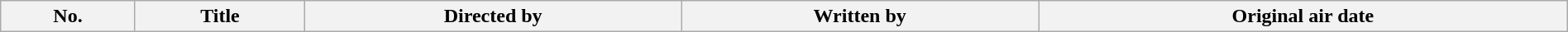<table class="wikitable plainrowheaders" style="width:100%; background:#fff;">
<tr>
<th style="background:#;">No.</th>
<th style="background:#;">Title</th>
<th style="background:#;">Directed by</th>
<th style="background:#;">Written by</th>
<th style="background:#;">Original air date<br>



</th>
</tr>
</table>
